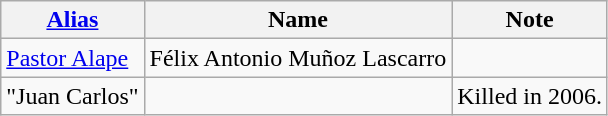<table class="wikitable">
<tr>
<th><a href='#'>Alias</a></th>
<th>Name</th>
<th>Note</th>
</tr>
<tr>
<td><a href='#'>Pastor Alape</a></td>
<td>Félix Antonio Muñoz Lascarro</td>
<td></td>
</tr>
<tr>
<td>"Juan Carlos"</td>
<td></td>
<td>Killed in 2006.</td>
</tr>
</table>
